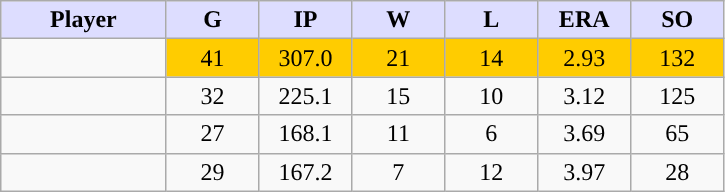<table class="wikitable sortable">
<tr>
<th style="background:#ddf; width:16%;">Player</th>
<th style="background:#ddf; width:9%;">G</th>
<th style="background:#ddf; width:9%;">IP</th>
<th style="background:#ddf; width:9%;">W</th>
<th style="background:#ddf; width:9%;">L</th>
<th style="background:#ddf; width:9%;">ERA</th>
<th style="background:#ddf; width:9%;">SO</th>
</tr>
<tr style="text-align:center;">
<td></td>
<td style="background:#fc0;">41</td>
<td style="background:#fc0;">307.0</td>
<td style="background:#fc0;">21</td>
<td style="background:#fc0;">14</td>
<td style="background:#fc0;">2.93</td>
<td style="background:#fc0;">132</td>
</tr>
<tr style="text-align:center;">
<td></td>
<td>32</td>
<td>225.1</td>
<td>15</td>
<td>10</td>
<td>3.12</td>
<td>125</td>
</tr>
<tr style="text-align:center;">
<td></td>
<td>27</td>
<td>168.1</td>
<td>11</td>
<td>6</td>
<td>3.69</td>
<td>65</td>
</tr>
<tr style="text-align:center;">
<td></td>
<td>29</td>
<td>167.2</td>
<td>7</td>
<td>12</td>
<td>3.97</td>
<td>28</td>
</tr>
</table>
